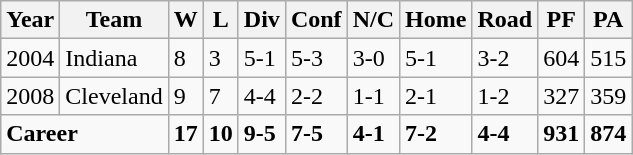<table class="wikitable">
<tr>
<th>Year</th>
<th>Team</th>
<th>W</th>
<th>L</th>
<th>Div</th>
<th>Conf</th>
<th>N/C</th>
<th>Home</th>
<th>Road</th>
<th>PF</th>
<th>PA</th>
</tr>
<tr>
<td>2004</td>
<td>Indiana</td>
<td>8</td>
<td>3</td>
<td>5-1</td>
<td>5-3</td>
<td>3-0</td>
<td>5-1</td>
<td>3-2</td>
<td>604</td>
<td>515</td>
</tr>
<tr>
<td>2008</td>
<td>Cleveland</td>
<td>9</td>
<td>7</td>
<td>4-4</td>
<td>2-2</td>
<td>1-1</td>
<td>2-1</td>
<td>1-2</td>
<td>327</td>
<td>359</td>
</tr>
<tr>
<td colspan=2><strong>Career</strong></td>
<td><strong>17</strong></td>
<td><strong>10</strong></td>
<td><strong>9-5</strong></td>
<td><strong>7-5</strong></td>
<td><strong>4-1</strong></td>
<td><strong>7-2</strong></td>
<td><strong>4-4</strong></td>
<td><strong>931</strong></td>
<td><strong>874</strong></td>
</tr>
</table>
